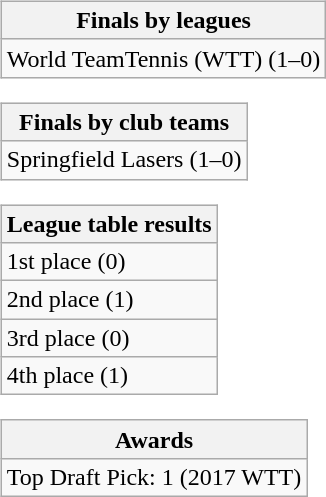<table>
<tr valign=top>
<td><br><table class=wikitable>
<tr>
<th>Finals by leagues</th>
</tr>
<tr>
<td>World TeamTennis (WTT) (1–0)</td>
</tr>
</table>
<table class=wikitable>
<tr>
<th>Finals by club teams</th>
</tr>
<tr>
<td>Springfield Lasers (1–0)</td>
</tr>
</table>
<table class=wikitable>
<tr>
<th>League table results</th>
</tr>
<tr>
<td>1st place (0)</td>
</tr>
<tr>
<td>2nd place (1)</td>
</tr>
<tr>
<td>3rd place (0)</td>
</tr>
<tr>
<td>4th place (1)</td>
</tr>
</table>
<table class=wikitable>
<tr>
<th>Awards</th>
</tr>
<tr>
<td>Top Draft Pick: 1 (2017 WTT)</td>
</tr>
</table>
</td>
</tr>
</table>
